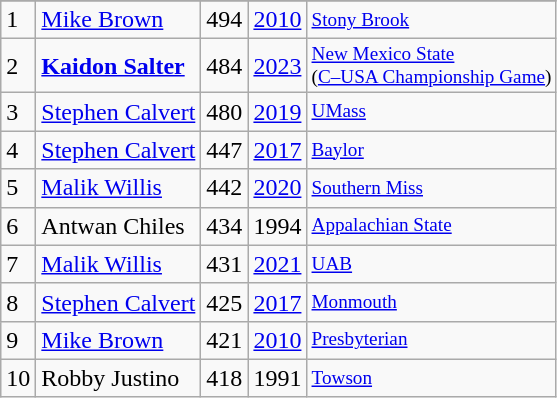<table class="wikitable">
<tr>
</tr>
<tr>
<td>1</td>
<td><a href='#'>Mike Brown</a></td>
<td><abbr>494</abbr></td>
<td><a href='#'>2010</a></td>
<td style="font-size:80%;"><a href='#'>Stony Brook</a></td>
</tr>
<tr>
<td>2</td>
<td><strong><a href='#'>Kaidon Salter</a></strong></td>
<td><abbr>484</abbr></td>
<td><a href='#'>2023</a></td>
<td style="font-size:80%;"><a href='#'>New Mexico State</a><br>(<a href='#'>C–USA Championship Game</a>)</td>
</tr>
<tr>
<td>3</td>
<td><a href='#'>Stephen Calvert</a></td>
<td><abbr>480</abbr></td>
<td><a href='#'>2019</a></td>
<td style="font-size:80%;"><a href='#'>UMass</a></td>
</tr>
<tr>
<td>4</td>
<td><a href='#'>Stephen Calvert</a></td>
<td><abbr>447</abbr></td>
<td><a href='#'>2017</a></td>
<td style="font-size:80%;"><a href='#'>Baylor</a></td>
</tr>
<tr>
<td>5</td>
<td><a href='#'>Malik Willis</a></td>
<td><abbr>442</abbr></td>
<td><a href='#'>2020</a></td>
<td style="font-size:80%;"><a href='#'>Southern Miss</a></td>
</tr>
<tr>
<td>6</td>
<td>Antwan Chiles</td>
<td><abbr>434</abbr></td>
<td>1994</td>
<td style="font-size:80%;"><a href='#'>Appalachian State</a></td>
</tr>
<tr>
<td>7</td>
<td><a href='#'>Malik Willis</a></td>
<td><abbr>431</abbr></td>
<td><a href='#'>2021</a></td>
<td style="font-size:80%;"><a href='#'>UAB</a></td>
</tr>
<tr>
<td>8</td>
<td><a href='#'>Stephen Calvert</a></td>
<td><abbr>425</abbr></td>
<td><a href='#'>2017</a></td>
<td style="font-size:80%;"><a href='#'>Monmouth</a></td>
</tr>
<tr>
<td>9</td>
<td><a href='#'>Mike Brown</a></td>
<td><abbr>421</abbr></td>
<td><a href='#'>2010</a></td>
<td style="font-size:80%;"><a href='#'>Presbyterian</a></td>
</tr>
<tr>
<td>10</td>
<td>Robby Justino</td>
<td><abbr>418</abbr></td>
<td>1991</td>
<td style="font-size:80%;"><a href='#'>Towson</a></td>
</tr>
</table>
